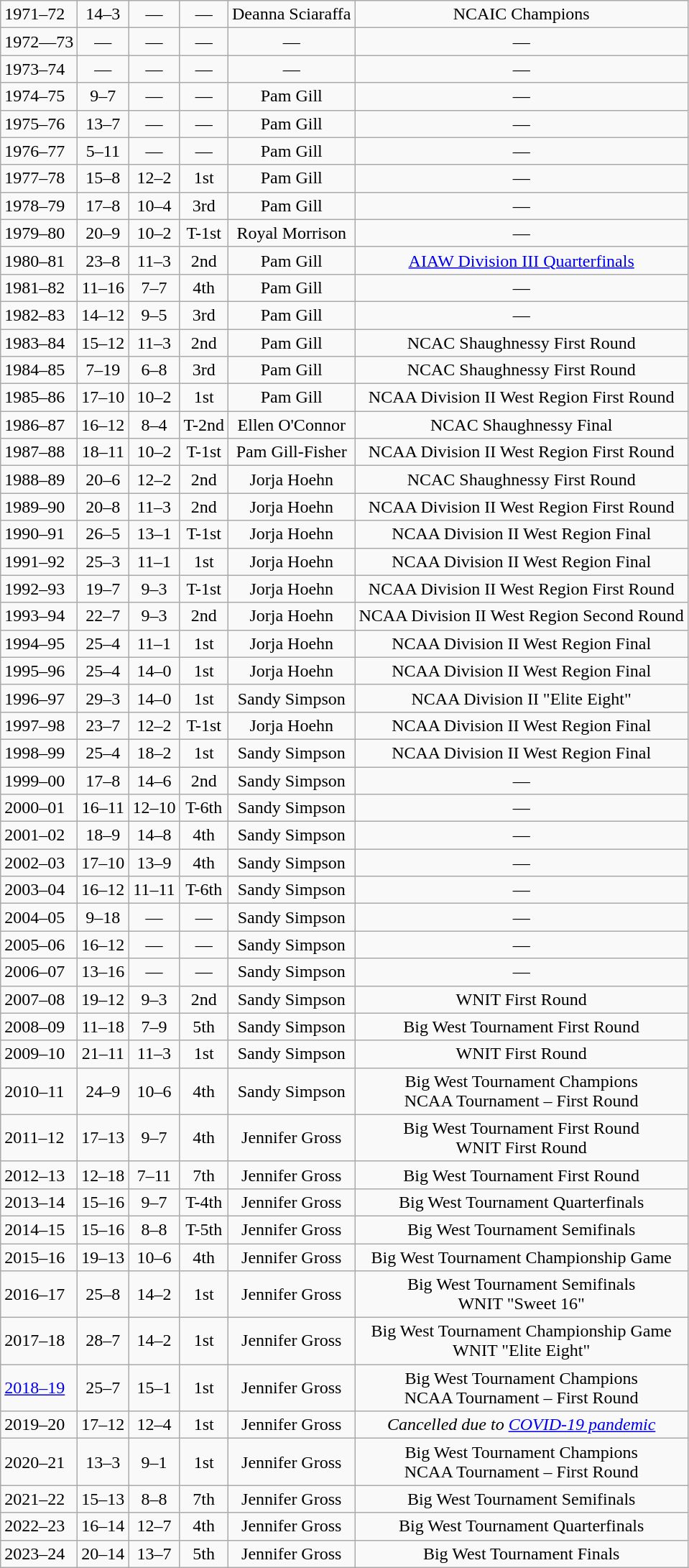<table class="wikitable" style="text-align:center">
<tr>
<td style="text-align:left">1971–72</td>
<td>14–3</td>
<td>—</td>
<td>—</td>
<td>Deanna Sciaraffa</td>
<td>NCAIC Champions</td>
</tr>
<tr>
<td style="text-align:left">1972—73</td>
<td>—</td>
<td>—</td>
<td>—</td>
<td>—</td>
<td>—</td>
</tr>
<tr>
<td style="text-align:left">1973–74</td>
<td>—</td>
<td>—</td>
<td>—</td>
<td>—</td>
<td>—</td>
</tr>
<tr>
<td style="text-align:left">1974–75</td>
<td>9–7</td>
<td>—</td>
<td>—</td>
<td>Pam Gill</td>
<td>—</td>
</tr>
<tr>
<td style="text-align:left">1975–76</td>
<td>13–7</td>
<td>—</td>
<td>—</td>
<td>Pam Gill</td>
<td>—</td>
</tr>
<tr>
<td style="text-align:left">1976–77</td>
<td>5–11</td>
<td>—</td>
<td>—</td>
<td>Pam Gill</td>
<td>—</td>
</tr>
<tr>
<td style="text-align:left">1977–78</td>
<td>15–8</td>
<td>12–2</td>
<td>1st</td>
<td>Pam Gill</td>
<td>—</td>
</tr>
<tr>
<td style="text-align:left">1978–79</td>
<td>17–8</td>
<td>10–4</td>
<td>3rd</td>
<td>Pam Gill</td>
<td>—</td>
</tr>
<tr>
<td style="text-align:left">1979–80</td>
<td>20–9</td>
<td>10–2</td>
<td>T-1st</td>
<td>Royal Morrison</td>
<td>—</td>
</tr>
<tr>
<td style="text-align:left">1980–81</td>
<td>23–8</td>
<td>11–3</td>
<td>2nd</td>
<td>Pam Gill</td>
<td><a href='#'>AIAW Division III Quarterfinals</a></td>
</tr>
<tr>
<td style="text-align:left">1981–82</td>
<td>11–16</td>
<td>7–7</td>
<td>4th</td>
<td>Pam Gill</td>
<td>—</td>
</tr>
<tr>
<td style="text-align:left">1982–83</td>
<td>14–12</td>
<td>9–5</td>
<td>3rd</td>
<td>Pam Gill</td>
<td>—</td>
</tr>
<tr>
<td style="text-align:left">1983–84</td>
<td>15–12</td>
<td>11–3</td>
<td>2nd</td>
<td>Pam Gill</td>
<td>NCAC Shaughnessy First Round</td>
</tr>
<tr>
<td style="text-align:left">1984–85</td>
<td>7–19</td>
<td>6–8</td>
<td>3rd</td>
<td>Pam Gill</td>
<td>NCAC Shaughnessy First Round</td>
</tr>
<tr>
<td style="text-align:left">1985–86</td>
<td>17–10</td>
<td>10–2</td>
<td>1st</td>
<td>Pam Gill</td>
<td>NCAA Division II West Region First Round</td>
</tr>
<tr>
<td style="text-align:left">1986–87</td>
<td>16–12</td>
<td>8–4</td>
<td>T-2nd</td>
<td>Ellen O'Connor</td>
<td>NCAC Shaughnessy Final</td>
</tr>
<tr>
<td style="text-align:left">1987–88</td>
<td>18–11</td>
<td>10–2</td>
<td>T-1st</td>
<td>Pam Gill-Fisher</td>
<td>NCAA Division II West Region First Round</td>
</tr>
<tr>
<td style="text-align:left">1988–89</td>
<td>20–6</td>
<td>12–2</td>
<td>2nd</td>
<td>Jorja Hoehn</td>
<td>NCAC Shaughnessy First Round</td>
</tr>
<tr>
<td style="text-align:left">1989–90</td>
<td>20–8</td>
<td>11–3</td>
<td>2nd</td>
<td>Jorja Hoehn</td>
<td>NCAA Division II West Region First Round</td>
</tr>
<tr>
<td style="text-align:left">1990–91</td>
<td>26–5</td>
<td>13–1</td>
<td>T-1st</td>
<td>Jorja Hoehn</td>
<td>NCAA Division II West Region Final</td>
</tr>
<tr>
<td style="text-align:left">1991–92</td>
<td>25–3</td>
<td>11–1</td>
<td>1st</td>
<td>Jorja Hoehn</td>
<td>NCAA Division II West Region Final</td>
</tr>
<tr>
<td style="text-align:left">1992–93</td>
<td>19–7</td>
<td>9–3</td>
<td>T-1st</td>
<td>Jorja Hoehn</td>
<td>NCAA Division II West Region First Round</td>
</tr>
<tr>
<td style="text-align:left">1993–94</td>
<td>22–7</td>
<td>9–3</td>
<td>2nd</td>
<td>Jorja Hoehn</td>
<td>NCAA Division II West Region Second Round</td>
</tr>
<tr>
<td style="text-align:left">1994–95</td>
<td>25–4</td>
<td>11–1</td>
<td>1st</td>
<td>Jorja Hoehn</td>
<td>NCAA Division II West Region Final</td>
</tr>
<tr>
<td style="text-align:left">1995–96</td>
<td>25–4</td>
<td>14–0</td>
<td>1st</td>
<td>Jorja Hoehn</td>
<td>NCAA Division II West Region Final</td>
</tr>
<tr>
<td style="text-align:left">1996–97</td>
<td>29–3</td>
<td>14–0</td>
<td>1st</td>
<td>Sandy Simpson</td>
<td>NCAA Division II "Elite Eight"</td>
</tr>
<tr>
<td style="text-align:left">1997–98</td>
<td>23–7</td>
<td>12–2</td>
<td>T-1st</td>
<td>Jorja Hoehn</td>
<td>NCAA Division II West Region Final</td>
</tr>
<tr>
<td style="text-align:left">1998–99</td>
<td>25–4</td>
<td>18–2</td>
<td>1st</td>
<td>Sandy Simpson</td>
<td>NCAA Division II West Region Final</td>
</tr>
<tr>
<td style="text-align:left">1999–00</td>
<td>17–8</td>
<td>14–6</td>
<td>2nd</td>
<td>Sandy Simpson</td>
<td>—</td>
</tr>
<tr>
<td style="text-align:left">2000–01</td>
<td>16–11</td>
<td>12–10</td>
<td>T-6th</td>
<td>Sandy Simpson</td>
<td>—</td>
</tr>
<tr>
<td style="text-align:left">2001–02</td>
<td>18–9</td>
<td>14–8</td>
<td>4th</td>
<td>Sandy Simpson</td>
<td>—</td>
</tr>
<tr>
<td style="text-align:left">2002–03</td>
<td>17–10</td>
<td>13–9</td>
<td>4th</td>
<td>Sandy Simpson</td>
<td>—</td>
</tr>
<tr>
<td style="text-align:left">2003–04</td>
<td>16–12</td>
<td>11–11</td>
<td>T-6th</td>
<td>Sandy Simpson</td>
<td>—</td>
</tr>
<tr>
<td style="text-align:left">2004–05</td>
<td>9–18</td>
<td>—</td>
<td>—</td>
<td>Sandy Simpson</td>
<td>—</td>
</tr>
<tr>
<td style="text-align:left">2005–06</td>
<td>16–12</td>
<td>—</td>
<td>—</td>
<td>Sandy Simpson</td>
<td>—</td>
</tr>
<tr>
<td style="text-align:left">2006–07</td>
<td>13–16</td>
<td>—</td>
<td>—</td>
<td>Sandy Simpson</td>
<td>—</td>
</tr>
<tr>
<td style="text-align:left">2007–08</td>
<td>19–12</td>
<td>9–3</td>
<td>2nd</td>
<td>Sandy Simpson</td>
<td>WNIT First Round</td>
</tr>
<tr>
<td style="text-align:left">2008–09</td>
<td>11–18</td>
<td>7–9</td>
<td>5th</td>
<td>Sandy Simpson</td>
<td>Big West Tournament First Round</td>
</tr>
<tr>
<td style="text-align:left">2009–10</td>
<td>21–11</td>
<td>11–3</td>
<td>1st</td>
<td>Sandy Simpson</td>
<td>WNIT First Round</td>
</tr>
<tr>
<td style="text-align:left">2010–11</td>
<td>24–9</td>
<td>10–6</td>
<td>4th</td>
<td>Sandy Simpson</td>
<td>Big West Tournament Champions<br>NCAA Tournament – First Round</td>
</tr>
<tr>
<td style="text-align:left">2011–12</td>
<td>17–13</td>
<td>9–7</td>
<td>4th</td>
<td>Jennifer Gross</td>
<td>Big West Tournament First Round<br>WNIT First Round</td>
</tr>
<tr>
<td style="text-align:left">2012–13</td>
<td>12–18</td>
<td>7–11</td>
<td>7th</td>
<td>Jennifer Gross</td>
<td>Big West Tournament First Round</td>
</tr>
<tr>
<td style="text-align:left">2013–14</td>
<td>15–16</td>
<td>9–7</td>
<td>T-4th</td>
<td>Jennifer Gross</td>
<td>Big West Tournament Quarterfinals</td>
</tr>
<tr>
<td style="text-align:left">2014–15</td>
<td>15–16</td>
<td>8–8</td>
<td>T-5th</td>
<td>Jennifer Gross</td>
<td>Big West Tournament Semifinals</td>
</tr>
<tr>
<td style="text-align:left">2015–16</td>
<td>19–13</td>
<td>10–6</td>
<td>4th</td>
<td>Jennifer Gross</td>
<td>Big West Tournament Championship Game</td>
</tr>
<tr>
<td style="text-align:left">2016–17</td>
<td>25–8</td>
<td>14–2</td>
<td>1st</td>
<td>Jennifer Gross</td>
<td>Big West Tournament Semifinals<br>WNIT "Sweet 16"</td>
</tr>
<tr>
<td style="text-align:left">2017–18</td>
<td>28–7</td>
<td>14–2</td>
<td>1st</td>
<td>Jennifer Gross</td>
<td>Big West Tournament Championship Game<br>WNIT "Elite Eight"</td>
</tr>
<tr>
<td style="text-align:left"><a href='#'>2018–19</a></td>
<td>25–7</td>
<td>15–1</td>
<td>1st</td>
<td>Jennifer Gross</td>
<td>Big West Tournament Champions <br>NCAA Tournament – First Round</td>
</tr>
<tr>
<td style="text-align:left">2019–20</td>
<td>17–12</td>
<td>12–4</td>
<td>1st</td>
<td>Jennifer Gross</td>
<td><em>Cancelled due to <a href='#'>COVID-19 pandemic</a></em></td>
</tr>
<tr>
<td style="text-align:left">2020–21</td>
<td>13–3</td>
<td>9–1</td>
<td>1st</td>
<td>Jennifer Gross</td>
<td>Big West Tournament Champions <br>NCAA Tournament – First Round</td>
</tr>
<tr>
<td style="text-align:left">2021–22</td>
<td>15–13</td>
<td>8–8</td>
<td>7th</td>
<td>Jennifer Gross</td>
<td>Big West Tournament Semifinals</td>
</tr>
<tr>
<td style="text-align:left">2022–23</td>
<td>16–14</td>
<td>12–7</td>
<td>4th</td>
<td>Jennifer Gross</td>
<td>Big West Tournament Quarterfinals</td>
</tr>
<tr>
<td style="text-align:left">2023–24</td>
<td>20–14</td>
<td>13–7</td>
<td>5th</td>
<td>Jennifer Gross</td>
<td>Big West Tournament Finals</td>
</tr>
</table>
